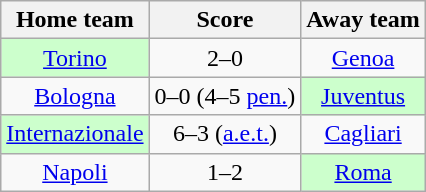<table class="wikitable" style="text-align: center">
<tr>
<th>Home team</th>
<th>Score</th>
<th>Away team</th>
</tr>
<tr>
<td bgcolor="ccffcc"><a href='#'>Torino</a></td>
<td>2–0</td>
<td><a href='#'>Genoa</a></td>
</tr>
<tr>
<td><a href='#'>Bologna</a></td>
<td>0–0 (4–5 <a href='#'>pen.</a>)</td>
<td bgcolor="ccffcc"><a href='#'>Juventus</a></td>
</tr>
<tr>
<td bgcolor="ccffcc"><a href='#'>Internazionale</a></td>
<td>6–3 (<a href='#'>a.e.t.</a>)</td>
<td><a href='#'>Cagliari</a></td>
</tr>
<tr>
<td><a href='#'>Napoli</a></td>
<td>1–2</td>
<td bgcolor="ccffcc"><a href='#'>Roma</a></td>
</tr>
</table>
